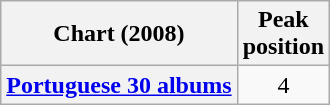<table class="wikitable sortable plainrowheaders" style="text-align:center">
<tr>
<th scope="col">Chart (2008)</th>
<th scope="col">Peak<br>position</th>
</tr>
<tr>
<th scope="row"><a href='#'>Portuguese 30 albums</a></th>
<td style="text-align:center;">4</td>
</tr>
</table>
